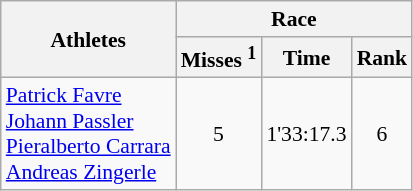<table class="wikitable" border="1" style="font-size:90%">
<tr>
<th rowspan=2>Athletes</th>
<th colspan=3>Race</th>
</tr>
<tr>
<th>Misses <sup>1</sup></th>
<th>Time</th>
<th>Rank</th>
</tr>
<tr>
<td><a href='#'>Patrick Favre</a><br><a href='#'>Johann Passler</a><br><a href='#'>Pieralberto Carrara</a><br><a href='#'>Andreas Zingerle</a></td>
<td align=center>5</td>
<td align=center>1'33:17.3</td>
<td align=center>6</td>
</tr>
</table>
